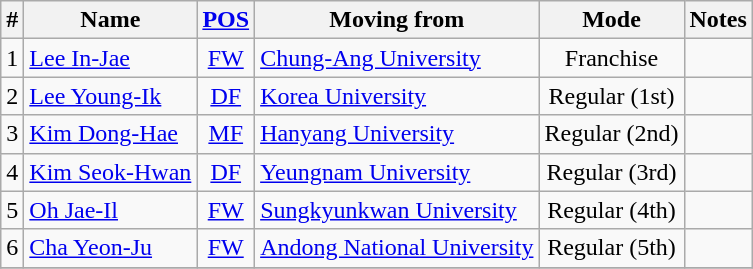<table class="wikitable sortable" style="text-align:center">
<tr>
<th>#</th>
<th>Name</th>
<th><a href='#'>POS</a></th>
<th>Moving from</th>
<th>Mode</th>
<th>Notes</th>
</tr>
<tr>
<td>1</td>
<td align=left> <a href='#'>Lee In-Jae</a></td>
<td><a href='#'>FW</a></td>
<td align=left> <a href='#'>Chung-Ang University</a></td>
<td>Franchise</td>
<td></td>
</tr>
<tr>
<td>2</td>
<td align=left> <a href='#'>Lee Young-Ik</a></td>
<td><a href='#'>DF</a></td>
<td align=left> <a href='#'>Korea University</a></td>
<td>Regular (1st)</td>
<td></td>
</tr>
<tr>
<td>3</td>
<td align=left> <a href='#'>Kim Dong-Hae</a></td>
<td><a href='#'>MF</a></td>
<td align=left> <a href='#'>Hanyang University</a></td>
<td>Regular (2nd)</td>
<td></td>
</tr>
<tr>
<td>4</td>
<td align=left> <a href='#'>Kim Seok-Hwan</a></td>
<td><a href='#'>DF</a></td>
<td align=left> <a href='#'>Yeungnam University</a></td>
<td>Regular (3rd)</td>
<td></td>
</tr>
<tr>
<td>5</td>
<td align=left> <a href='#'>Oh Jae-Il</a></td>
<td><a href='#'>FW</a></td>
<td align=left> <a href='#'>Sungkyunkwan University</a></td>
<td>Regular (4th)</td>
<td></td>
</tr>
<tr>
<td>6</td>
<td align=left> <a href='#'>Cha Yeon-Ju</a></td>
<td><a href='#'>FW</a></td>
<td align=left> <a href='#'>Andong National University</a></td>
<td>Regular (5th)</td>
<td></td>
</tr>
<tr>
</tr>
</table>
